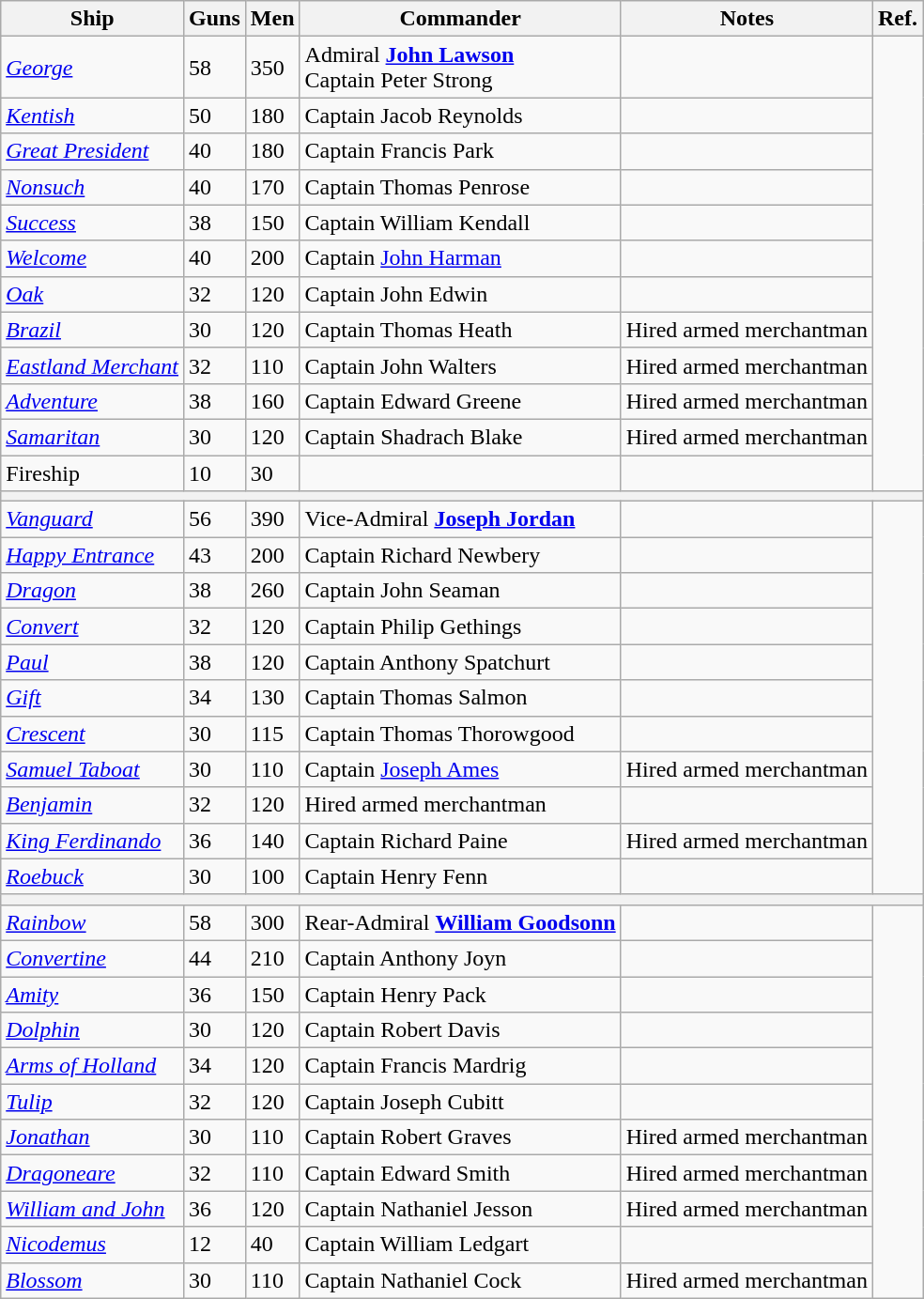<table class="wikitable"width=>
<tr>
<th>Ship</th>
<th>Guns</th>
<th>Men</th>
<th>Commander</th>
<th>Notes</th>
<th>Ref.</th>
</tr>
<tr>
<td><a href='#'><em>George</em></a></td>
<td>58</td>
<td>350</td>
<td>Admiral <strong><a href='#'>John Lawson</a></strong><br>Captain Peter Strong</td>
<td></td>
<td rowspan=12></td>
</tr>
<tr>
<td><a href='#'><em>Kentish</em></a></td>
<td>50</td>
<td>180</td>
<td>Captain Jacob Reynolds</td>
<td></td>
</tr>
<tr>
<td><a href='#'><em>Great President</em></a></td>
<td>40</td>
<td>180</td>
<td>Captain Francis Park</td>
<td></td>
</tr>
<tr>
<td><a href='#'><em>Nonsuch</em></a></td>
<td>40</td>
<td>170</td>
<td>Captain Thomas Penrose</td>
<td></td>
</tr>
<tr>
<td><a href='#'><em>Success</em></a></td>
<td>38</td>
<td>150</td>
<td>Captain William Kendall</td>
<td></td>
</tr>
<tr>
<td><a href='#'><em>Welcome</em></a></td>
<td>40</td>
<td>200</td>
<td>Captain <a href='#'>John Harman</a></td>
<td></td>
</tr>
<tr>
<td><a href='#'><em>Oak</em></a></td>
<td>32</td>
<td>120</td>
<td>Captain John Edwin</td>
<td></td>
</tr>
<tr>
<td><a href='#'><em>Brazil</em></a></td>
<td>30</td>
<td>120</td>
<td>Captain Thomas Heath</td>
<td>Hired armed merchantman</td>
</tr>
<tr>
<td><a href='#'><em>Eastland Merchant</em></a></td>
<td>32</td>
<td>110</td>
<td>Captain John Walters</td>
<td>Hired armed merchantman</td>
</tr>
<tr>
<td><a href='#'><em>Adventure</em></a></td>
<td>38</td>
<td>160</td>
<td>Captain Edward Greene</td>
<td>Hired armed merchantman</td>
</tr>
<tr>
<td><a href='#'><em>Samaritan</em></a></td>
<td>30</td>
<td>120</td>
<td>Captain Shadrach Blake</td>
<td>Hired armed merchantman</td>
</tr>
<tr>
<td>Fireship</td>
<td>10</td>
<td>30</td>
<td></td>
<td></td>
</tr>
<tr>
<th colspan=6></th>
</tr>
<tr>
<td><a href='#'><em>Vanguard</em></a></td>
<td>56</td>
<td>390</td>
<td>Vice-Admiral <strong><a href='#'>Joseph Jordan</a></strong></td>
<td></td>
<td rowspan=11></td>
</tr>
<tr>
<td><a href='#'><em>Happy Entrance</em></a></td>
<td>43</td>
<td>200</td>
<td>Captain Richard Newbery</td>
<td></td>
</tr>
<tr>
<td><a href='#'><em>Dragon</em></a></td>
<td>38</td>
<td>260</td>
<td>Captain John Seaman</td>
<td></td>
</tr>
<tr>
<td><a href='#'><em>Convert</em></a></td>
<td>32</td>
<td>120</td>
<td>Captain Philip Gethings</td>
<td></td>
</tr>
<tr>
<td><a href='#'><em>Paul</em></a></td>
<td>38</td>
<td>120</td>
<td>Captain Anthony Spatchurt</td>
<td></td>
</tr>
<tr>
<td><a href='#'><em>Gift</em></a></td>
<td>34</td>
<td>130</td>
<td>Captain Thomas Salmon</td>
<td></td>
</tr>
<tr>
<td><a href='#'><em>Crescent</em></a></td>
<td>30</td>
<td>115</td>
<td>Captain Thomas Thorowgood</td>
<td></td>
</tr>
<tr>
<td><a href='#'><em>Samuel Taboat</em></a></td>
<td>30</td>
<td>110</td>
<td>Captain <a href='#'>Joseph Ames</a></td>
<td>Hired armed merchantman</td>
</tr>
<tr>
<td><a href='#'><em>Benjamin</em></a></td>
<td>32</td>
<td>120</td>
<td>Hired armed merchantman</td>
</tr>
<tr>
<td><a href='#'><em>King Ferdinando</em></a></td>
<td>36</td>
<td>140</td>
<td>Captain Richard Paine</td>
<td>Hired armed merchantman</td>
</tr>
<tr>
<td><a href='#'><em>Roebuck</em></a></td>
<td>30</td>
<td>100</td>
<td>Captain Henry Fenn</td>
<td></td>
</tr>
<tr>
<th colspan=6></th>
</tr>
<tr>
<td><a href='#'><em>Rainbow</em></a></td>
<td>58</td>
<td>300</td>
<td>Rear-Admiral <strong><a href='#'>William Goodsonn</a></strong></td>
<td></td>
<td rowspan=11></td>
</tr>
<tr>
<td><a href='#'><em>Convertine</em></a></td>
<td>44</td>
<td>210</td>
<td>Captain Anthony Joyn</td>
<td></td>
</tr>
<tr>
<td><a href='#'><em>Amity</em></a></td>
<td>36</td>
<td>150</td>
<td>Captain Henry Pack</td>
<td></td>
</tr>
<tr>
<td><a href='#'><em>Dolphin</em></a></td>
<td>30</td>
<td>120</td>
<td>Captain Robert Davis</td>
<td></td>
</tr>
<tr>
<td><a href='#'><em>Arms of Holland</em></a></td>
<td>34</td>
<td>120</td>
<td>Captain Francis Mardrig</td>
<td></td>
</tr>
<tr>
<td><a href='#'><em>Tulip</em></a></td>
<td>32</td>
<td>120</td>
<td>Captain Joseph Cubitt</td>
<td></td>
</tr>
<tr>
<td><a href='#'><em>Jonathan</em></a></td>
<td>30</td>
<td>110</td>
<td>Captain Robert Graves</td>
<td>Hired armed merchantman</td>
</tr>
<tr>
<td><a href='#'><em>Dragoneare</em></a></td>
<td>32</td>
<td>110</td>
<td>Captain Edward Smith</td>
<td>Hired armed merchantman</td>
</tr>
<tr>
<td><a href='#'><em>William and John</em></a></td>
<td>36</td>
<td>120</td>
<td>Captain Nathaniel Jesson</td>
<td>Hired armed merchantman</td>
</tr>
<tr>
<td><a href='#'><em>Nicodemus</em></a></td>
<td>12</td>
<td>40</td>
<td>Captain William Ledgart</td>
<td></td>
</tr>
<tr>
<td><a href='#'><em>Blossom</em></a></td>
<td>30</td>
<td>110</td>
<td>Captain Nathaniel Cock</td>
<td>Hired armed merchantman</td>
</tr>
</table>
